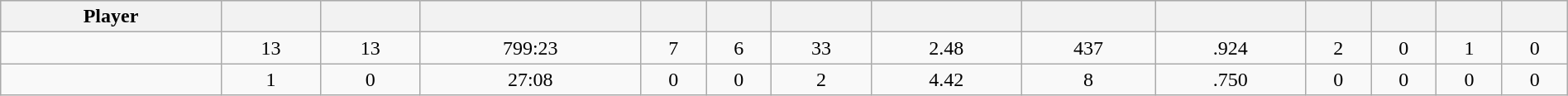<table class="wikitable sortable" style="width:100%; text-align:center;">
<tr style="text-align:center; background:#ddd;">
<th>Player</th>
<th></th>
<th></th>
<th></th>
<th></th>
<th></th>
<th></th>
<th></th>
<th></th>
<th></th>
<th></th>
<th></th>
<th></th>
<th></th>
</tr>
<tr>
<td></td>
<td>13</td>
<td>13</td>
<td>799:23</td>
<td>7</td>
<td>6</td>
<td>33</td>
<td>2.48</td>
<td>437</td>
<td>.924</td>
<td>2</td>
<td>0</td>
<td>1</td>
<td>0</td>
</tr>
<tr>
<td></td>
<td>1</td>
<td>0</td>
<td>27:08</td>
<td>0</td>
<td>0</td>
<td>2</td>
<td>4.42</td>
<td>8</td>
<td>.750</td>
<td>0</td>
<td>0</td>
<td>0</td>
<td>0</td>
</tr>
</table>
